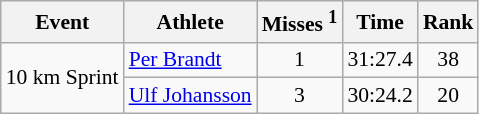<table class="wikitable" style="font-size:90%">
<tr>
<th>Event</th>
<th>Athlete</th>
<th>Misses <sup>1</sup></th>
<th>Time</th>
<th>Rank</th>
</tr>
<tr>
<td rowspan="2">10 km Sprint</td>
<td><a href='#'>Per Brandt</a></td>
<td align="center">1</td>
<td align="center">31:27.4</td>
<td align="center">38</td>
</tr>
<tr>
<td><a href='#'>Ulf Johansson</a></td>
<td align="center">3</td>
<td align="center">30:24.2</td>
<td align="center">20</td>
</tr>
</table>
